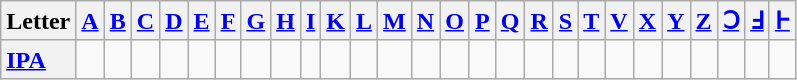<table class="wikitable" style="text-align:center">
<tr>
<th style="text-align:left">Letter</th>
<th><a href='#'>A</a></th>
<th><a href='#'>B</a></th>
<th><a href='#'>C</a></th>
<th><a href='#'>D</a></th>
<th><a href='#'>E</a></th>
<th><a href='#'>F</a></th>
<th><a href='#'>G</a></th>
<th><a href='#'>H</a></th>
<th><a href='#'>I</a></th>
<th><a href='#'>K</a></th>
<th><a href='#'>L</a></th>
<th><a href='#'>M</a></th>
<th><a href='#'>N</a></th>
<th><a href='#'>O</a></th>
<th><a href='#'>P</a></th>
<th><a href='#'>Q</a></th>
<th><a href='#'>R</a></th>
<th><a href='#'>S</a></th>
<th><a href='#'>T</a></th>
<th><a href='#'>V</a></th>
<th><a href='#'>X</a></th>
<th><a href='#'>Y</a></th>
<th><a href='#'>Z</a></th>
<th><a href='#'>Ↄ</a></th>
<th><a href='#'>Ⅎ</a></th>
<th><a href='#'>Ⱶ</a></th>
</tr>
<tr>
<th style="text-align:left"><a href='#'>IPA</a></th>
<td> </td>
<td></td>
<td></td>
<td></td>
<td> </td>
<td></td>
<td></td>
<td></td>
<td>  </td>
<td></td>
<td></td>
<td></td>
<td></td>
<td> </td>
<td></td>
<td></td>
<td></td>
<td></td>
<td></td>
<td> </td>
<td> </td>
<td> </td>
<td> </td>
<td> </td>
<td></td>
<td></td>
</tr>
</table>
